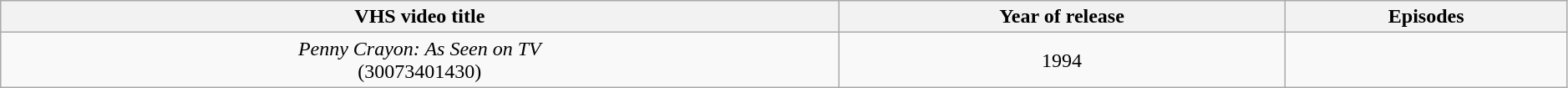<table class="wikitable" width=99%>
<tr>
<th>VHS video title</th>
<th>Year of release</th>
<th>Episodes</th>
</tr>
<tr>
<td align="center"><em>Penny Crayon: As Seen on TV</em><br>(30073401430)</td>
<td align="center">1994</td>
<td align="center"></td>
</tr>
</table>
